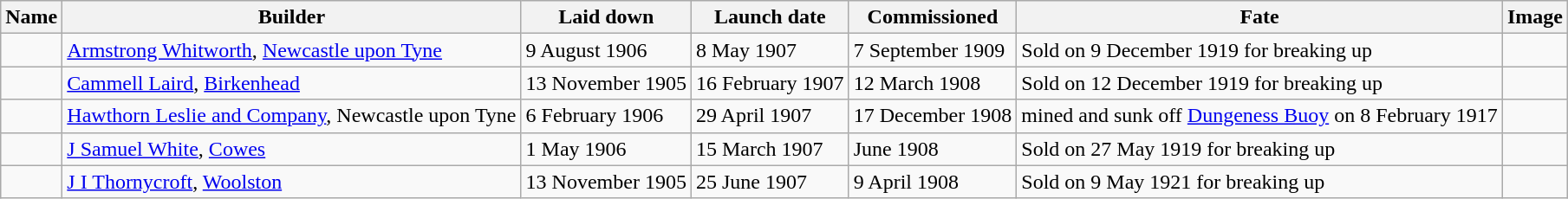<table class="wikitable sortable">
<tr>
<th>Name</th>
<th>Builder</th>
<th>Laid down</th>
<th>Launch date</th>
<th>Commissioned</th>
<th>Fate</th>
<th>Image</th>
</tr>
<tr>
<td></td>
<td><a href='#'>Armstrong Whitworth</a>, <a href='#'>Newcastle upon Tyne</a></td>
<td>9 August 1906</td>
<td>8 May 1907</td>
<td>7 September 1909</td>
<td>Sold on 9 December 1919 for breaking up</td>
<td></td>
</tr>
<tr>
<td></td>
<td><a href='#'>Cammell Laird</a>, <a href='#'>Birkenhead</a></td>
<td>13 November 1905</td>
<td>16 February 1907</td>
<td>12 March 1908</td>
<td>Sold on 12 December 1919 for breaking up</td>
<td></td>
</tr>
<tr>
<td></td>
<td><a href='#'>Hawthorn Leslie and Company</a>, Newcastle upon Tyne</td>
<td>6 February 1906</td>
<td>29 April 1907</td>
<td>17 December 1908</td>
<td>mined and sunk off <a href='#'>Dungeness Buoy</a> on 8 February 1917</td>
<td></td>
</tr>
<tr>
<td></td>
<td><a href='#'>J Samuel White</a>, <a href='#'>Cowes</a></td>
<td>1 May 1906</td>
<td>15 March 1907</td>
<td>June 1908</td>
<td>Sold on 27 May 1919 for breaking up</td>
<td> </td>
</tr>
<tr>
<td></td>
<td><a href='#'>J I Thornycroft</a>, <a href='#'>Woolston</a></td>
<td>13 November 1905</td>
<td>25 June 1907</td>
<td>9 April 1908</td>
<td>Sold on 9 May 1921 for breaking up</td>
<td></td>
</tr>
</table>
